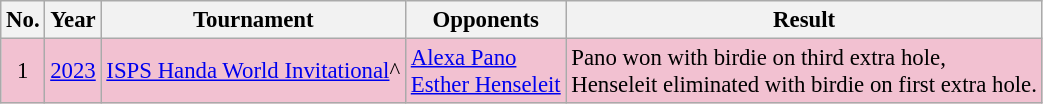<table class="wikitable" style="font-size:95%;">
<tr>
<th>No.</th>
<th>Year</th>
<th>Tournament</th>
<th>Opponents</th>
<th>Result</th>
</tr>
<tr style="background:#F2C1D1;">
<td align=center>1</td>
<td><a href='#'>2023</a></td>
<td><a href='#'>ISPS Handa World Invitational</a>^</td>
<td> <a href='#'>Alexa Pano</a> <br>  <a href='#'>Esther Henseleit</a></td>
<td>Pano won with birdie on third extra hole, <br> Henseleit eliminated with birdie on first extra hole.</td>
</tr>
</table>
